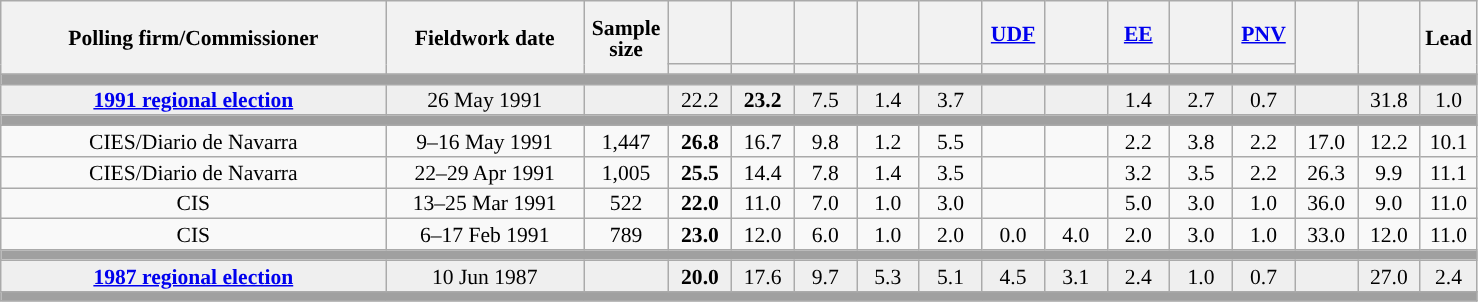<table class="wikitable collapsible collapsed" style="text-align:center; font-size:90%; line-height:14px;">
<tr style="height:42px;">
<th style="width:250px;" rowspan="2">Polling firm/Commissioner</th>
<th style="width:125px;" rowspan="2">Fieldwork date</th>
<th style="width:50px;" rowspan="2">Sample size</th>
<th style="width:35px;"></th>
<th style="width:35px;"></th>
<th style="width:35px;"></th>
<th style="width:35px;"></th>
<th style="width:35px;"></th>
<th style="width:35px;"><a href='#'>UDF</a></th>
<th style="width:35px;"></th>
<th style="width:35px;"><a href='#'>EE</a></th>
<th style="width:35px;"></th>
<th style="width:35px;"><a href='#'>PNV</a></th>
<th style="width:35px;" rowspan="2"></th>
<th style="width:35px;" rowspan="2"></th>
<th style="width:30px;" rowspan="2">Lead</th>
</tr>
<tr>
<th style="color:inherit;background:"></th>
<th style="color:inherit;background:"></th>
<th style="color:inherit;background:"></th>
<th style="color:inherit;background:"></th>
<th style="color:inherit;background:"></th>
<th style="color:inherit;background:"></th>
<th style="color:inherit;background:"></th>
<th style="color:inherit;background:"></th>
<th style="color:inherit;background:"></th>
<th style="color:inherit;background:"></th>
</tr>
<tr>
<td colspan="16" style="background:#A0A0A0"></td>
</tr>
<tr style="background:#EFEFEF;">
<td><strong><a href='#'>1991 regional election</a></strong></td>
<td>26 May 1991</td>
<td></td>
<td>22.2</td>
<td><strong>23.2</strong></td>
<td>7.5</td>
<td>1.4</td>
<td>3.7</td>
<td></td>
<td></td>
<td>1.4</td>
<td>2.7</td>
<td>0.7</td>
<td></td>
<td>31.8</td>
<td style="background:">1.0</td>
</tr>
<tr>
<td colspan="16" style="background:#A0A0A0"></td>
</tr>
<tr>
<td>CIES/Diario de Navarra</td>
<td>9–16 May 1991</td>
<td>1,447</td>
<td><strong>26.8</strong></td>
<td>16.7</td>
<td>9.8</td>
<td>1.2</td>
<td>5.5</td>
<td></td>
<td></td>
<td>2.2</td>
<td>3.8</td>
<td>2.2</td>
<td>17.0</td>
<td>12.2</td>
<td style="background:">10.1</td>
</tr>
<tr>
<td>CIES/Diario de Navarra</td>
<td>22–29 Apr 1991</td>
<td>1,005</td>
<td><strong>25.5</strong></td>
<td>14.4</td>
<td>7.8</td>
<td>1.4</td>
<td>3.5</td>
<td></td>
<td></td>
<td>3.2</td>
<td>3.5</td>
<td>2.2</td>
<td>26.3</td>
<td>9.9</td>
<td style="background:">11.1</td>
</tr>
<tr>
<td>CIS</td>
<td>13–25 Mar 1991</td>
<td>522</td>
<td><strong>22.0</strong></td>
<td>11.0</td>
<td>7.0</td>
<td>1.0</td>
<td>3.0</td>
<td></td>
<td></td>
<td>5.0</td>
<td>3.0</td>
<td>1.0</td>
<td>36.0</td>
<td>9.0</td>
<td style="background:">11.0</td>
</tr>
<tr>
<td>CIS</td>
<td>6–17 Feb 1991</td>
<td>789</td>
<td><strong>23.0</strong></td>
<td>12.0</td>
<td>6.0</td>
<td>1.0</td>
<td>2.0</td>
<td>0.0</td>
<td>4.0</td>
<td>2.0</td>
<td>3.0</td>
<td>1.0</td>
<td>33.0</td>
<td>12.0</td>
<td style="background:">11.0</td>
</tr>
<tr>
<td colspan="16" style="background:#A0A0A0"></td>
</tr>
<tr style="background:#EFEFEF;">
<td><strong><a href='#'>1987 regional election</a></strong></td>
<td>10 Jun 1987</td>
<td></td>
<td><strong>20.0</strong></td>
<td>17.6</td>
<td>9.7</td>
<td>5.3</td>
<td>5.1</td>
<td>4.5</td>
<td>3.1</td>
<td>2.4</td>
<td>1.0</td>
<td>0.7</td>
<td></td>
<td>27.0</td>
<td style="background:">2.4</td>
</tr>
<tr>
<td colspan="16" style="background:#A0A0A0"></td>
</tr>
</table>
